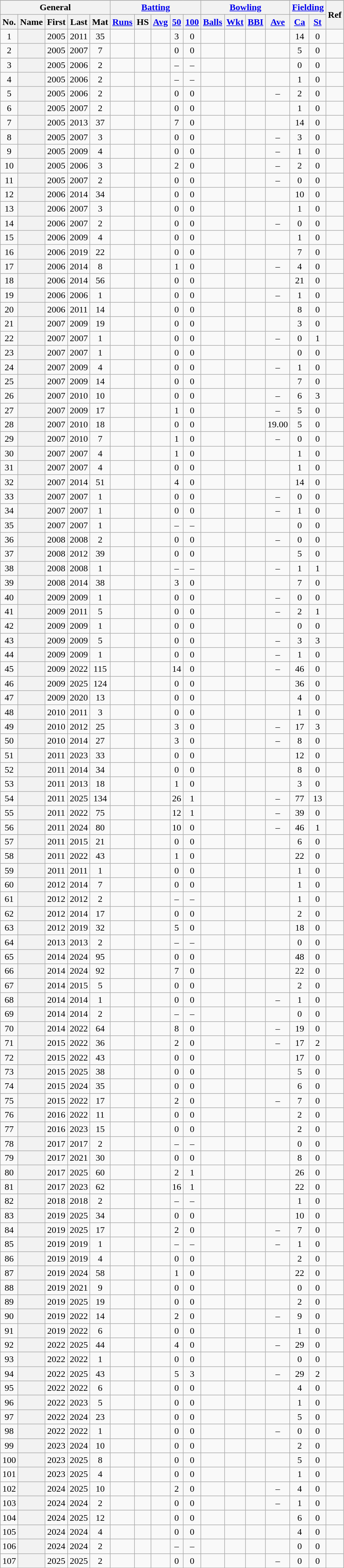<table class="wikitable plainrowheaders sortable" style="text-align:center; font-size:100%">
<tr align="center">
</tr>
<tr align="center">
<th scope="col" colspan=5 class="unsortable">General</th>
<th scope="col" colspan=5 class="unsortable"><a href='#'>Batting</a></th>
<th scope="col" colspan=4 class="unsortable"><a href='#'>Bowling</a></th>
<th scope="col" colspan=2 class="unsortable"><a href='#'>Fielding</a></th>
<th scope="col" rowspan=2 class="unsortable">Ref</th>
</tr>
<tr align="center">
<th scope="col">No.</th>
<th scope="col">Name</th>
<th scope="col">First</th>
<th scope="col">Last</th>
<th scope="col">Mat</th>
<th scope="col"><a href='#'>Runs</a></th>
<th scope="col">HS</th>
<th scope="col"><a href='#'>Avg</a></th>
<th scope="col"><a href='#'>50</a></th>
<th scope="col"><a href='#'>100</a></th>
<th scope="col"><a href='#'>Balls</a></th>
<th scope="col"><a href='#'>Wkt</a></th>
<th scope="col"><a href='#'>BBI</a></th>
<th scope="col"><a href='#'>Ave</a></th>
<th scope="col"><a href='#'>Ca</a></th>
<th scope="col"><a href='#'>St</a></th>
</tr>
<tr align="center">
<td>1</td>
<th scope="row"> </th>
<td>2005</td>
<td>2011</td>
<td>35</td>
<td></td>
<td></td>
<td></td>
<td>3</td>
<td>0</td>
<td></td>
<td></td>
<td></td>
<td></td>
<td>14</td>
<td>0</td>
<td></td>
</tr>
<tr align="center">
<td>2</td>
<th scope="row"></th>
<td>2005</td>
<td>2007</td>
<td>7</td>
<td></td>
<td></td>
<td></td>
<td>0</td>
<td>0</td>
<td></td>
<td></td>
<td></td>
<td></td>
<td>5</td>
<td>0</td>
<td></td>
</tr>
<tr align="center">
<td>3</td>
<th scope="row"></th>
<td>2005</td>
<td>2006</td>
<td>2</td>
<td></td>
<td></td>
<td></td>
<td>–</td>
<td>–</td>
<td></td>
<td></td>
<td></td>
<td></td>
<td>0</td>
<td>0</td>
<td></td>
</tr>
<tr align="center">
<td>4</td>
<th scope="row"></th>
<td>2005</td>
<td>2006</td>
<td>2</td>
<td></td>
<td></td>
<td></td>
<td>–</td>
<td>–</td>
<td></td>
<td></td>
<td></td>
<td></td>
<td>1</td>
<td>0</td>
<td></td>
</tr>
<tr align="center">
<td>5</td>
<th scope="row"> </th>
<td>2005</td>
<td>2006</td>
<td>2</td>
<td></td>
<td></td>
<td></td>
<td>0</td>
<td>0</td>
<td></td>
<td></td>
<td></td>
<td>–</td>
<td>2</td>
<td>0</td>
<td></td>
</tr>
<tr align="center">
<td>6</td>
<th scope="row"></th>
<td>2005</td>
<td>2007</td>
<td>2</td>
<td></td>
<td></td>
<td></td>
<td>0</td>
<td>0</td>
<td></td>
<td></td>
<td></td>
<td></td>
<td>1</td>
<td>0</td>
<td></td>
</tr>
<tr align="center">
<td>7</td>
<th scope="row"></th>
<td>2005</td>
<td>2013</td>
<td>37</td>
<td></td>
<td></td>
<td></td>
<td>7</td>
<td>0</td>
<td></td>
<td></td>
<td></td>
<td></td>
<td>14</td>
<td>0</td>
<td></td>
</tr>
<tr align="center">
<td>8</td>
<th scope="row"> </th>
<td>2005</td>
<td>2007</td>
<td>3</td>
<td></td>
<td></td>
<td></td>
<td>0</td>
<td>0</td>
<td></td>
<td></td>
<td></td>
<td>–</td>
<td>3</td>
<td>0</td>
<td></td>
</tr>
<tr align="center">
<td>9</td>
<th scope="row"> </th>
<td>2005</td>
<td>2009</td>
<td>4</td>
<td></td>
<td></td>
<td></td>
<td>0</td>
<td>0</td>
<td></td>
<td></td>
<td></td>
<td>–</td>
<td>1</td>
<td>0</td>
<td></td>
</tr>
<tr align="center">
<td>10</td>
<th scope="row"></th>
<td>2005</td>
<td>2006</td>
<td>3</td>
<td></td>
<td></td>
<td></td>
<td>2</td>
<td>0</td>
<td></td>
<td></td>
<td></td>
<td>–</td>
<td>2</td>
<td>0</td>
<td></td>
</tr>
<tr align="center">
<td>11</td>
<th scope="row"> </th>
<td>2005</td>
<td>2007</td>
<td>2</td>
<td></td>
<td></td>
<td></td>
<td>0</td>
<td>0</td>
<td></td>
<td></td>
<td></td>
<td>–</td>
<td>0</td>
<td>0</td>
<td></td>
</tr>
<tr align="center">
<td>12</td>
<th scope="row"></th>
<td>2006</td>
<td>2014</td>
<td>34</td>
<td></td>
<td></td>
<td></td>
<td>0</td>
<td>0</td>
<td></td>
<td></td>
<td></td>
<td></td>
<td>10</td>
<td>0</td>
<td></td>
</tr>
<tr align="center">
<td>13</td>
<th scope="row"></th>
<td>2006</td>
<td>2007</td>
<td>3</td>
<td></td>
<td></td>
<td></td>
<td>0</td>
<td>0</td>
<td></td>
<td></td>
<td></td>
<td></td>
<td>1</td>
<td>0</td>
<td></td>
</tr>
<tr align="center">
<td>14</td>
<th scope="row"></th>
<td>2006</td>
<td>2007</td>
<td>2</td>
<td></td>
<td></td>
<td></td>
<td>0</td>
<td>0</td>
<td></td>
<td></td>
<td></td>
<td>–</td>
<td>0</td>
<td>0</td>
<td></td>
</tr>
<tr align="center">
<td>15</td>
<th scope="row"></th>
<td>2006</td>
<td>2009</td>
<td>4</td>
<td></td>
<td></td>
<td></td>
<td>0</td>
<td>0</td>
<td></td>
<td></td>
<td></td>
<td></td>
<td>1</td>
<td>0</td>
<td></td>
</tr>
<tr align="center">
<td>16</td>
<th scope="row"></th>
<td>2006</td>
<td>2019</td>
<td>22</td>
<td></td>
<td></td>
<td></td>
<td>0</td>
<td>0</td>
<td></td>
<td></td>
<td></td>
<td></td>
<td>7</td>
<td>0</td>
<td></td>
</tr>
<tr align="center">
<td>17</td>
<th scope="row"></th>
<td>2006</td>
<td>2014</td>
<td>8</td>
<td></td>
<td></td>
<td></td>
<td>1</td>
<td>0</td>
<td></td>
<td></td>
<td></td>
<td>–</td>
<td>4</td>
<td>0</td>
<td></td>
</tr>
<tr align="center">
<td>18</td>
<th scope="row"> </th>
<td>2006</td>
<td>2014</td>
<td>56</td>
<td></td>
<td></td>
<td></td>
<td>0</td>
<td>0</td>
<td></td>
<td></td>
<td></td>
<td></td>
<td>21</td>
<td>0</td>
<td></td>
</tr>
<tr align="center">
<td>19</td>
<th scope="row"> </th>
<td>2006</td>
<td>2006</td>
<td>1</td>
<td></td>
<td></td>
<td></td>
<td>0</td>
<td>0</td>
<td></td>
<td></td>
<td></td>
<td>–</td>
<td>1</td>
<td>0</td>
<td></td>
</tr>
<tr align="center">
<td>20</td>
<th scope="row"></th>
<td>2006</td>
<td>2011</td>
<td>14</td>
<td></td>
<td></td>
<td></td>
<td>0</td>
<td>0</td>
<td></td>
<td></td>
<td></td>
<td></td>
<td>8</td>
<td>0</td>
<td></td>
</tr>
<tr align="center">
<td>21</td>
<th scope="row"></th>
<td>2007</td>
<td>2009</td>
<td>19</td>
<td></td>
<td></td>
<td></td>
<td>0</td>
<td>0</td>
<td></td>
<td></td>
<td></td>
<td></td>
<td>3</td>
<td>0</td>
<td></td>
</tr>
<tr align="center">
<td>22</td>
<th scope="row"> </th>
<td>2007</td>
<td>2007</td>
<td>1</td>
<td></td>
<td></td>
<td></td>
<td>0</td>
<td>0</td>
<td></td>
<td></td>
<td></td>
<td>–</td>
<td>0</td>
<td>1</td>
<td></td>
</tr>
<tr align="center">
<td>23</td>
<th scope="row"></th>
<td>2007</td>
<td>2007</td>
<td>1</td>
<td></td>
<td></td>
<td></td>
<td>0</td>
<td>0</td>
<td></td>
<td></td>
<td></td>
<td></td>
<td>0</td>
<td>0</td>
<td></td>
</tr>
<tr align="center">
<td>24</td>
<th scope="row"> </th>
<td>2007</td>
<td>2009</td>
<td>4</td>
<td></td>
<td></td>
<td></td>
<td>0</td>
<td>0</td>
<td></td>
<td></td>
<td></td>
<td>–</td>
<td>1</td>
<td>0</td>
<td></td>
</tr>
<tr align="center">
<td>25</td>
<th scope="row"></th>
<td>2007</td>
<td>2009</td>
<td>14</td>
<td></td>
<td></td>
<td></td>
<td>0</td>
<td>0</td>
<td></td>
<td></td>
<td></td>
<td></td>
<td>7</td>
<td>0</td>
<td></td>
</tr>
<tr align="center">
<td>26</td>
<th scope="row"> </th>
<td>2007</td>
<td>2010</td>
<td>10</td>
<td></td>
<td></td>
<td></td>
<td>0</td>
<td>0</td>
<td></td>
<td></td>
<td></td>
<td>–</td>
<td>6</td>
<td>3</td>
<td></td>
</tr>
<tr align="center">
<td>27</td>
<th scope="row"></th>
<td>2007</td>
<td>2009</td>
<td>17</td>
<td></td>
<td></td>
<td></td>
<td>1</td>
<td>0</td>
<td></td>
<td></td>
<td></td>
<td>–</td>
<td>5</td>
<td>0</td>
<td></td>
</tr>
<tr align="center">
<td>28</td>
<th scope="row"></th>
<td>2007</td>
<td>2010</td>
<td>18</td>
<td></td>
<td></td>
<td></td>
<td>0</td>
<td>0</td>
<td></td>
<td></td>
<td></td>
<td>19.00</td>
<td>5</td>
<td>0</td>
<td></td>
</tr>
<tr align="center">
<td>29</td>
<th scope="row"></th>
<td>2007</td>
<td>2010</td>
<td>7</td>
<td></td>
<td></td>
<td></td>
<td>1</td>
<td>0</td>
<td></td>
<td></td>
<td></td>
<td>–</td>
<td>0</td>
<td>0</td>
<td></td>
</tr>
<tr align="center">
<td>30</td>
<th scope="row"></th>
<td>2007</td>
<td>2007</td>
<td>4</td>
<td></td>
<td></td>
<td></td>
<td>1</td>
<td>0</td>
<td></td>
<td></td>
<td></td>
<td></td>
<td>1</td>
<td>0</td>
<td></td>
</tr>
<tr align="center">
<td>31</td>
<th scope="row"></th>
<td>2007</td>
<td>2007</td>
<td>4</td>
<td></td>
<td></td>
<td></td>
<td>0</td>
<td>0</td>
<td></td>
<td></td>
<td></td>
<td></td>
<td>1</td>
<td>0</td>
<td></td>
</tr>
<tr align="center">
<td>32</td>
<th scope="row"></th>
<td>2007</td>
<td>2014</td>
<td>51</td>
<td></td>
<td></td>
<td></td>
<td>4</td>
<td>0</td>
<td></td>
<td></td>
<td></td>
<td></td>
<td>14</td>
<td>0</td>
<td></td>
</tr>
<tr align="center">
<td>33</td>
<th scope="row"></th>
<td>2007</td>
<td>2007</td>
<td>1</td>
<td></td>
<td></td>
<td></td>
<td>0</td>
<td>0</td>
<td></td>
<td></td>
<td></td>
<td>–</td>
<td>0</td>
<td>0</td>
<td></td>
</tr>
<tr align="center">
<td>34</td>
<th scope="row"></th>
<td>2007</td>
<td>2007</td>
<td>1</td>
<td></td>
<td></td>
<td></td>
<td>0</td>
<td>0</td>
<td></td>
<td></td>
<td></td>
<td>–</td>
<td>1</td>
<td>0</td>
<td></td>
</tr>
<tr align="center">
<td>35</td>
<th scope="row"></th>
<td>2007</td>
<td>2007</td>
<td>1</td>
<td></td>
<td></td>
<td></td>
<td>–</td>
<td>–</td>
<td></td>
<td></td>
<td></td>
<td></td>
<td>0</td>
<td>0</td>
<td></td>
</tr>
<tr align="center">
<td>36</td>
<th scope="row"> </th>
<td>2008</td>
<td>2008</td>
<td>2</td>
<td></td>
<td></td>
<td></td>
<td>0</td>
<td>0</td>
<td></td>
<td></td>
<td></td>
<td>–</td>
<td>0</td>
<td>0</td>
<td></td>
</tr>
<tr align="center">
<td>37</td>
<th scope="row"> </th>
<td>2008</td>
<td>2012</td>
<td>39</td>
<td></td>
<td></td>
<td></td>
<td>0</td>
<td>0</td>
<td></td>
<td></td>
<td></td>
<td></td>
<td>5</td>
<td>0</td>
<td></td>
</tr>
<tr align="center">
<td>38</td>
<th scope="row"> </th>
<td>2008</td>
<td>2008</td>
<td>1</td>
<td></td>
<td></td>
<td></td>
<td>–</td>
<td>–</td>
<td></td>
<td></td>
<td></td>
<td>–</td>
<td>1</td>
<td>1</td>
<td></td>
</tr>
<tr align="center">
<td>39</td>
<th scope="row"></th>
<td>2008</td>
<td>2014</td>
<td>38</td>
<td></td>
<td></td>
<td></td>
<td>3</td>
<td>0</td>
<td></td>
<td></td>
<td></td>
<td></td>
<td>7</td>
<td>0</td>
<td></td>
</tr>
<tr align="center">
<td>40</td>
<th scope="row"></th>
<td>2009</td>
<td>2009</td>
<td>1</td>
<td></td>
<td></td>
<td></td>
<td>0</td>
<td>0</td>
<td></td>
<td></td>
<td></td>
<td>–</td>
<td>0</td>
<td>0</td>
<td></td>
</tr>
<tr align="center">
<td>41</td>
<th scope="row"> </th>
<td>2009</td>
<td>2011</td>
<td>5</td>
<td></td>
<td></td>
<td></td>
<td>0</td>
<td>0</td>
<td></td>
<td></td>
<td></td>
<td>–</td>
<td>2</td>
<td>1</td>
<td></td>
</tr>
<tr align="center">
<td>42</td>
<th scope="row"></th>
<td>2009</td>
<td>2009</td>
<td>1</td>
<td></td>
<td></td>
<td></td>
<td>0</td>
<td>0</td>
<td></td>
<td></td>
<td></td>
<td></td>
<td>0</td>
<td>0</td>
<td></td>
</tr>
<tr align="center">
<td>43</td>
<th scope="row"> </th>
<td>2009</td>
<td>2009</td>
<td>5</td>
<td></td>
<td></td>
<td></td>
<td>0</td>
<td>0</td>
<td></td>
<td></td>
<td></td>
<td>–</td>
<td>3</td>
<td>3</td>
<td></td>
</tr>
<tr align="center">
<td>44</td>
<th scope="row"></th>
<td>2009</td>
<td>2009</td>
<td>1</td>
<td></td>
<td></td>
<td></td>
<td>0</td>
<td>0</td>
<td></td>
<td></td>
<td></td>
<td>–</td>
<td>1</td>
<td>0</td>
<td></td>
</tr>
<tr align="center">
<td>45</td>
<th scope="row"> </th>
<td>2009</td>
<td>2022</td>
<td>115</td>
<td></td>
<td></td>
<td></td>
<td>14</td>
<td>0</td>
<td></td>
<td></td>
<td></td>
<td>–</td>
<td>46</td>
<td>0</td>
<td></td>
</tr>
<tr align="center">
<td>46</td>
<th scope="row"></th>
<td>2009</td>
<td>2025</td>
<td>124</td>
<td></td>
<td></td>
<td></td>
<td>0</td>
<td>0</td>
<td></td>
<td></td>
<td></td>
<td></td>
<td>36</td>
<td>0</td>
<td></td>
</tr>
<tr align="center">
<td>47</td>
<th scope="row"></th>
<td>2009</td>
<td>2020</td>
<td>13</td>
<td></td>
<td></td>
<td></td>
<td>0</td>
<td>0</td>
<td></td>
<td></td>
<td></td>
<td></td>
<td>4</td>
<td>0</td>
<td></td>
</tr>
<tr align="center">
<td>48</td>
<th scope="row"></th>
<td>2010</td>
<td>2011</td>
<td>3</td>
<td></td>
<td></td>
<td></td>
<td>0</td>
<td>0</td>
<td></td>
<td></td>
<td></td>
<td></td>
<td>1</td>
<td>0</td>
<td></td>
</tr>
<tr align="center">
<td>49</td>
<th scope="row"> </th>
<td>2010</td>
<td>2012</td>
<td>25</td>
<td></td>
<td></td>
<td></td>
<td>3</td>
<td>0</td>
<td></td>
<td></td>
<td></td>
<td>–</td>
<td>17</td>
<td>3</td>
<td></td>
</tr>
<tr align="center">
<td>50</td>
<th scope="row"></th>
<td>2010</td>
<td>2014</td>
<td>27</td>
<td></td>
<td></td>
<td></td>
<td>3</td>
<td>0</td>
<td></td>
<td></td>
<td></td>
<td>–</td>
<td>8</td>
<td>0</td>
<td></td>
</tr>
<tr align="center">
<td>51</td>
<th scope="row"></th>
<td>2011</td>
<td>2023</td>
<td>33</td>
<td></td>
<td></td>
<td></td>
<td>0</td>
<td>0</td>
<td></td>
<td></td>
<td></td>
<td></td>
<td>12</td>
<td>0</td>
<td></td>
</tr>
<tr align="center">
<td>52</td>
<th scope="row"></th>
<td>2011</td>
<td>2014</td>
<td>34</td>
<td></td>
<td></td>
<td></td>
<td>0</td>
<td>0</td>
<td></td>
<td></td>
<td></td>
<td></td>
<td>8</td>
<td>0</td>
<td></td>
</tr>
<tr align="center">
<td>53</td>
<th scope="row"></th>
<td>2011</td>
<td>2013</td>
<td>18</td>
<td></td>
<td></td>
<td></td>
<td>1</td>
<td>0</td>
<td></td>
<td></td>
<td></td>
<td></td>
<td>3</td>
<td>0</td>
<td></td>
</tr>
<tr align="center">
<td>54</td>
<th scope="row"> </th>
<td>2011</td>
<td>2025</td>
<td>134</td>
<td></td>
<td></td>
<td></td>
<td>26</td>
<td>1</td>
<td></td>
<td></td>
<td></td>
<td>–</td>
<td>77</td>
<td>13</td>
<td></td>
</tr>
<tr align="center">
<td>55</td>
<th scope="row"></th>
<td>2011</td>
<td>2022</td>
<td>75</td>
<td></td>
<td></td>
<td></td>
<td>12</td>
<td>1</td>
<td></td>
<td></td>
<td></td>
<td>–</td>
<td>39</td>
<td>0</td>
<td></td>
</tr>
<tr align="center">
<td>56</td>
<th scope="row"> </th>
<td>2011</td>
<td>2024</td>
<td>80</td>
<td></td>
<td></td>
<td></td>
<td>10</td>
<td>0</td>
<td></td>
<td></td>
<td></td>
<td>–</td>
<td>46</td>
<td>1</td>
<td></td>
</tr>
<tr align="center">
<td>57</td>
<th scope="row"></th>
<td>2011</td>
<td>2015</td>
<td>21</td>
<td></td>
<td></td>
<td></td>
<td>0</td>
<td>0</td>
<td></td>
<td></td>
<td></td>
<td></td>
<td>6</td>
<td>0</td>
<td></td>
</tr>
<tr align="center">
<td>58</td>
<th scope="row"></th>
<td>2011</td>
<td>2022</td>
<td>43</td>
<td></td>
<td></td>
<td></td>
<td>1</td>
<td>0</td>
<td></td>
<td></td>
<td></td>
<td></td>
<td>22</td>
<td>0</td>
<td></td>
</tr>
<tr align="center">
<td>59</td>
<th scope="row"></th>
<td>2011</td>
<td>2011</td>
<td>1</td>
<td></td>
<td></td>
<td></td>
<td>0</td>
<td>0</td>
<td></td>
<td></td>
<td></td>
<td></td>
<td>1</td>
<td>0</td>
<td></td>
</tr>
<tr align="center">
<td>60</td>
<th scope="row"></th>
<td>2012</td>
<td>2014</td>
<td>7</td>
<td></td>
<td></td>
<td></td>
<td>0</td>
<td>0</td>
<td></td>
<td></td>
<td></td>
<td></td>
<td>1</td>
<td>0</td>
<td></td>
</tr>
<tr align="center">
<td>61</td>
<th scope="row"></th>
<td>2012</td>
<td>2012</td>
<td>2</td>
<td></td>
<td></td>
<td></td>
<td>–</td>
<td>–</td>
<td></td>
<td></td>
<td></td>
<td></td>
<td>1</td>
<td>0</td>
<td></td>
</tr>
<tr align="center">
<td>62</td>
<th scope="row"> </th>
<td>2012</td>
<td>2014</td>
<td>17</td>
<td></td>
<td></td>
<td></td>
<td>0</td>
<td>0</td>
<td></td>
<td></td>
<td></td>
<td></td>
<td>2</td>
<td>0</td>
<td></td>
</tr>
<tr align="center">
<td>63</td>
<th scope="row"></th>
<td>2012</td>
<td>2019</td>
<td>32</td>
<td></td>
<td></td>
<td></td>
<td>5</td>
<td>0</td>
<td></td>
<td></td>
<td></td>
<td></td>
<td>18</td>
<td>0</td>
<td></td>
</tr>
<tr align="center">
<td>64</td>
<th scope="row"></th>
<td>2013</td>
<td>2013</td>
<td>2</td>
<td></td>
<td></td>
<td></td>
<td>–</td>
<td>–</td>
<td></td>
<td></td>
<td></td>
<td></td>
<td>0</td>
<td>0</td>
<td></td>
</tr>
<tr align="center">
<td>65</td>
<th scope="row"></th>
<td>2014</td>
<td>2024</td>
<td>95</td>
<td></td>
<td></td>
<td></td>
<td>0</td>
<td>0</td>
<td></td>
<td></td>
<td></td>
<td></td>
<td>48</td>
<td>0</td>
<td></td>
</tr>
<tr align="center">
<td>66</td>
<th scope="row"> </th>
<td>2014</td>
<td>2024</td>
<td>92</td>
<td></td>
<td></td>
<td></td>
<td>7</td>
<td>0</td>
<td></td>
<td></td>
<td></td>
<td></td>
<td>22</td>
<td>0</td>
<td></td>
</tr>
<tr align="center">
<td>67</td>
<th scope="row"></th>
<td>2014</td>
<td>2015</td>
<td>5</td>
<td></td>
<td></td>
<td></td>
<td>0</td>
<td>0</td>
<td></td>
<td></td>
<td></td>
<td></td>
<td>2</td>
<td>0</td>
<td></td>
</tr>
<tr align="center">
<td>68</td>
<th scope="row"></th>
<td>2014</td>
<td>2014</td>
<td>1</td>
<td></td>
<td></td>
<td></td>
<td>0</td>
<td>0</td>
<td></td>
<td></td>
<td></td>
<td>–</td>
<td>1</td>
<td>0</td>
<td></td>
</tr>
<tr align="center">
<td>69</td>
<th scope="row"></th>
<td>2014</td>
<td>2014</td>
<td>2</td>
<td></td>
<td></td>
<td></td>
<td>–</td>
<td>–</td>
<td></td>
<td></td>
<td></td>
<td></td>
<td>0</td>
<td>0</td>
<td></td>
</tr>
<tr align="center">
<td>70</td>
<th scope="row"></th>
<td>2014</td>
<td>2022</td>
<td>64</td>
<td></td>
<td></td>
<td></td>
<td>8</td>
<td>0</td>
<td></td>
<td></td>
<td></td>
<td>–</td>
<td>19</td>
<td>0</td>
<td></td>
</tr>
<tr align="center">
<td>71</td>
<th scope="row"> </th>
<td>2015</td>
<td>2022</td>
<td>36</td>
<td></td>
<td></td>
<td></td>
<td>2</td>
<td>0</td>
<td></td>
<td></td>
<td></td>
<td>–</td>
<td>17</td>
<td>2</td>
<td></td>
</tr>
<tr align="center">
<td>72</td>
<th scope="row"></th>
<td>2015</td>
<td>2022</td>
<td>43</td>
<td></td>
<td></td>
<td></td>
<td>0</td>
<td>0</td>
<td></td>
<td></td>
<td></td>
<td></td>
<td>17</td>
<td>0</td>
<td></td>
</tr>
<tr align="center">
<td>73</td>
<th scope="row"></th>
<td>2015</td>
<td>2025</td>
<td>38</td>
<td></td>
<td></td>
<td></td>
<td>0</td>
<td>0</td>
<td></td>
<td></td>
<td></td>
<td></td>
<td>5</td>
<td>0</td>
<td></td>
</tr>
<tr align="center">
<td>74</td>
<th scope="row"></th>
<td>2015</td>
<td>2024</td>
<td>35</td>
<td></td>
<td></td>
<td></td>
<td>0</td>
<td>0</td>
<td></td>
<td></td>
<td></td>
<td></td>
<td>6</td>
<td>0</td>
<td></td>
</tr>
<tr align="center">
<td>75</td>
<th scope="row"></th>
<td>2015</td>
<td>2022</td>
<td>17</td>
<td></td>
<td></td>
<td></td>
<td>2</td>
<td>0</td>
<td></td>
<td></td>
<td></td>
<td>–</td>
<td>7</td>
<td>0</td>
<td></td>
</tr>
<tr align="center">
<td>76</td>
<th scope="row"></th>
<td>2016</td>
<td>2022</td>
<td>11</td>
<td></td>
<td></td>
<td></td>
<td>0</td>
<td>0</td>
<td></td>
<td></td>
<td></td>
<td></td>
<td>2</td>
<td>0</td>
<td></td>
</tr>
<tr align="center">
<td>77</td>
<th scope="row"></th>
<td>2016</td>
<td>2023</td>
<td>15</td>
<td></td>
<td></td>
<td></td>
<td>0</td>
<td>0</td>
<td></td>
<td></td>
<td></td>
<td></td>
<td>2</td>
<td>0</td>
<td></td>
</tr>
<tr align="center">
<td>78</td>
<th scope="row"></th>
<td>2017</td>
<td>2017</td>
<td>2</td>
<td></td>
<td></td>
<td></td>
<td>–</td>
<td>–</td>
<td></td>
<td></td>
<td></td>
<td></td>
<td>0</td>
<td>0</td>
<td></td>
</tr>
<tr align="center">
<td>79</td>
<th scope="row"></th>
<td>2017</td>
<td>2021</td>
<td>30</td>
<td></td>
<td></td>
<td></td>
<td>0</td>
<td>0</td>
<td></td>
<td></td>
<td></td>
<td></td>
<td>8</td>
<td>0</td>
<td></td>
</tr>
<tr align="center">
<td>80</td>
<th scope="row"></th>
<td>2017</td>
<td>2025</td>
<td>60</td>
<td></td>
<td></td>
<td></td>
<td>2</td>
<td>1</td>
<td></td>
<td></td>
<td></td>
<td></td>
<td>26</td>
<td>0</td>
<td></td>
</tr>
<tr align="center">
<td>81</td>
<th scope="row"></th>
<td>2017</td>
<td>2023</td>
<td>62</td>
<td></td>
<td></td>
<td></td>
<td>16</td>
<td>1</td>
<td></td>
<td></td>
<td></td>
<td></td>
<td>22</td>
<td>0</td>
<td></td>
</tr>
<tr align="center">
<td>82</td>
<th scope="row"></th>
<td>2018</td>
<td>2018</td>
<td>2</td>
<td></td>
<td></td>
<td></td>
<td>–</td>
<td>–</td>
<td></td>
<td></td>
<td></td>
<td></td>
<td>1</td>
<td>0</td>
<td></td>
</tr>
<tr align="center">
<td>83</td>
<th scope="row"></th>
<td>2019</td>
<td>2025</td>
<td>34</td>
<td></td>
<td></td>
<td></td>
<td>0</td>
<td>0</td>
<td></td>
<td></td>
<td></td>
<td></td>
<td>10</td>
<td>0</td>
<td></td>
</tr>
<tr align="center">
<td>84</td>
<th scope="row"></th>
<td>2019</td>
<td>2025</td>
<td>17</td>
<td></td>
<td></td>
<td></td>
<td>2</td>
<td>0</td>
<td></td>
<td></td>
<td></td>
<td>–</td>
<td>7</td>
<td>0</td>
<td></td>
</tr>
<tr align="center">
<td>85</td>
<th scope="row"> </th>
<td>2019</td>
<td>2019</td>
<td>1</td>
<td></td>
<td></td>
<td></td>
<td>–</td>
<td>–</td>
<td></td>
<td></td>
<td></td>
<td>–</td>
<td>1</td>
<td>0</td>
<td></td>
</tr>
<tr align="center">
<td>86</td>
<th scope="row"></th>
<td>2019</td>
<td>2019</td>
<td>4</td>
<td></td>
<td></td>
<td></td>
<td>0</td>
<td>0</td>
<td></td>
<td></td>
<td></td>
<td></td>
<td>2</td>
<td>0</td>
<td></td>
</tr>
<tr align="center">
<td>87</td>
<th scope="row"></th>
<td>2019</td>
<td>2024</td>
<td>58</td>
<td></td>
<td></td>
<td></td>
<td>1</td>
<td>0</td>
<td></td>
<td></td>
<td></td>
<td></td>
<td>22</td>
<td>0</td>
<td></td>
</tr>
<tr align="center">
<td>88</td>
<th scope="row"></th>
<td>2019</td>
<td>2021</td>
<td>9</td>
<td></td>
<td></td>
<td></td>
<td>0</td>
<td>0</td>
<td></td>
<td></td>
<td></td>
<td></td>
<td>0</td>
<td>0</td>
<td></td>
</tr>
<tr align="center">
<td>89</td>
<th scope="row"></th>
<td>2019</td>
<td>2025</td>
<td>19</td>
<td></td>
<td></td>
<td></td>
<td>0</td>
<td>0</td>
<td></td>
<td></td>
<td></td>
<td></td>
<td>2</td>
<td>0</td>
<td></td>
</tr>
<tr align="center">
<td>90</td>
<th scope="row"> </th>
<td>2019</td>
<td>2022</td>
<td>14</td>
<td></td>
<td></td>
<td></td>
<td>2</td>
<td>0</td>
<td></td>
<td></td>
<td></td>
<td>–</td>
<td>9</td>
<td>0</td>
<td></td>
</tr>
<tr align="center">
<td>91</td>
<th scope="row"></th>
<td>2019</td>
<td>2022</td>
<td>6</td>
<td></td>
<td></td>
<td></td>
<td>0</td>
<td>0</td>
<td></td>
<td></td>
<td></td>
<td></td>
<td>1</td>
<td>0</td>
<td></td>
</tr>
<tr align="center">
<td>92</td>
<th scope="row"></th>
<td>2022</td>
<td>2025</td>
<td>44</td>
<td></td>
<td></td>
<td></td>
<td>4</td>
<td>0</td>
<td></td>
<td></td>
<td></td>
<td>–</td>
<td>29</td>
<td>0</td>
<td></td>
</tr>
<tr align="center">
<td>93</td>
<th scope="row"></th>
<td>2022</td>
<td>2022</td>
<td>1</td>
<td></td>
<td></td>
<td></td>
<td>0</td>
<td>0</td>
<td></td>
<td></td>
<td></td>
<td></td>
<td>0</td>
<td>0</td>
<td></td>
</tr>
<tr align="center">
<td>94</td>
<th scope="row"> </th>
<td>2022</td>
<td>2025</td>
<td>43</td>
<td></td>
<td></td>
<td></td>
<td>5</td>
<td>3</td>
<td></td>
<td></td>
<td></td>
<td>–</td>
<td>29</td>
<td>2</td>
<td></td>
</tr>
<tr align="center">
<td>95</td>
<th scope="row"></th>
<td>2022</td>
<td>2022</td>
<td>6</td>
<td></td>
<td></td>
<td></td>
<td>0</td>
<td>0</td>
<td></td>
<td></td>
<td></td>
<td></td>
<td>4</td>
<td>0</td>
<td></td>
</tr>
<tr align="center">
<td>96</td>
<th scope="row"></th>
<td>2022</td>
<td>2023</td>
<td>5</td>
<td></td>
<td></td>
<td></td>
<td>0</td>
<td>0</td>
<td></td>
<td></td>
<td></td>
<td></td>
<td>1</td>
<td>0</td>
<td></td>
</tr>
<tr align="center">
<td>97</td>
<th scope="row"></th>
<td>2022</td>
<td>2024</td>
<td>23</td>
<td></td>
<td></td>
<td></td>
<td>0</td>
<td>0</td>
<td></td>
<td></td>
<td></td>
<td></td>
<td>5</td>
<td>0</td>
<td></td>
</tr>
<tr align="center">
<td>98</td>
<th scope="row"></th>
<td>2022</td>
<td>2022</td>
<td>1</td>
<td></td>
<td></td>
<td></td>
<td>0</td>
<td>0</td>
<td></td>
<td></td>
<td></td>
<td>–</td>
<td>0</td>
<td>0</td>
<td></td>
</tr>
<tr align="center">
<td>99</td>
<th scope="row"></th>
<td>2023</td>
<td>2024</td>
<td>10</td>
<td></td>
<td></td>
<td></td>
<td>0</td>
<td>0</td>
<td></td>
<td></td>
<td></td>
<td></td>
<td>2</td>
<td>0</td>
<td></td>
</tr>
<tr align="center">
<td>100</td>
<th scope="row"></th>
<td>2023</td>
<td>2025</td>
<td>8</td>
<td></td>
<td></td>
<td></td>
<td>0</td>
<td>0</td>
<td></td>
<td></td>
<td></td>
<td></td>
<td>5</td>
<td>0</td>
<td></td>
</tr>
<tr align="center">
<td>101</td>
<th scope="row"></th>
<td>2023</td>
<td>2025</td>
<td>4</td>
<td></td>
<td></td>
<td></td>
<td>0</td>
<td>0</td>
<td></td>
<td></td>
<td></td>
<td></td>
<td>1</td>
<td>0</td>
<td></td>
</tr>
<tr align="center">
<td>102</td>
<th scope="row"></th>
<td>2024</td>
<td>2025</td>
<td>10</td>
<td></td>
<td></td>
<td></td>
<td>2</td>
<td>0</td>
<td></td>
<td></td>
<td></td>
<td>–</td>
<td>4</td>
<td>0</td>
<td></td>
</tr>
<tr align="center">
<td>103</td>
<th scope="row"></th>
<td>2024</td>
<td>2024</td>
<td>2</td>
<td></td>
<td></td>
<td></td>
<td>0</td>
<td>0</td>
<td></td>
<td></td>
<td></td>
<td>–</td>
<td>1</td>
<td>0</td>
<td></td>
</tr>
<tr align="center">
<td>104</td>
<th scope="row"></th>
<td>2024</td>
<td>2025</td>
<td>12</td>
<td></td>
<td></td>
<td></td>
<td>0</td>
<td>0</td>
<td></td>
<td></td>
<td></td>
<td></td>
<td>6</td>
<td>0</td>
<td></td>
</tr>
<tr align="center">
<td>105</td>
<th scope="row"></th>
<td>2024</td>
<td>2024</td>
<td>4</td>
<td></td>
<td></td>
<td></td>
<td>0</td>
<td>0</td>
<td></td>
<td></td>
<td></td>
<td></td>
<td>4</td>
<td>0</td>
<td></td>
</tr>
<tr align="center">
<td>106</td>
<th scope="row"></th>
<td>2024</td>
<td>2024</td>
<td>2</td>
<td></td>
<td></td>
<td></td>
<td>–</td>
<td>–</td>
<td></td>
<td></td>
<td></td>
<td></td>
<td>0</td>
<td>0</td>
<td></td>
</tr>
<tr align="center">
<td>107</td>
<th scope="row"> </th>
<td>2025</td>
<td>2025</td>
<td>2</td>
<td></td>
<td></td>
<td></td>
<td>0</td>
<td>0</td>
<td></td>
<td></td>
<td></td>
<td>–</td>
<td>0</td>
<td>0</td>
<td></td>
</tr>
</table>
